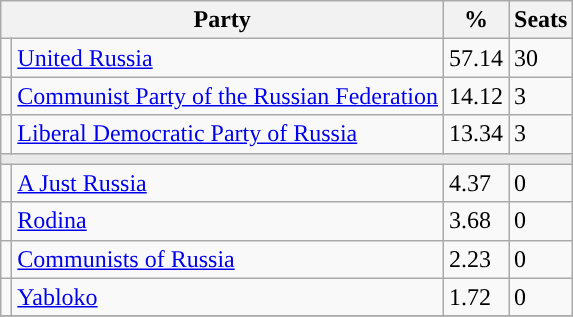<table class="wikitable">
<tr>
<th colspan=2>Party</th>
<th>%</th>
<th>Seats</th>
</tr>
<tr>
<td style="background:"></td>
<td><a href='#'>United Russia</a></td>
<td>57.14</td>
<td>30</td>
</tr>
<tr>
<td style="background:"></td>
<td><a href='#'>Communist Party of the Russian Federation</a></td>
<td>14.12</td>
<td>3</td>
</tr>
<tr>
<td style="background:"></td>
<td><a href='#'>Liberal Democratic Party of Russia</a></td>
<td>13.34</td>
<td>3</td>
</tr>
<tr>
<td colspan=4 style="background:#E9E9E9;"></td>
</tr>
<tr>
<td style="background:"></td>
<td><a href='#'>A Just Russia</a></td>
<td>4.37</td>
<td>0</td>
</tr>
<tr>
<td style="background:"></td>
<td><a href='#'>Rodina</a></td>
<td>3.68</td>
<td>0</td>
</tr>
<tr>
<td style="background:"></td>
<td><a href='#'>Communists of Russia</a></td>
<td>2.23</td>
<td>0</td>
</tr>
<tr>
<td style="background:"></td>
<td><a href='#'>Yabloko</a></td>
<td>1.72</td>
<td>0</td>
</tr>
<tr>
</tr>
</table>
